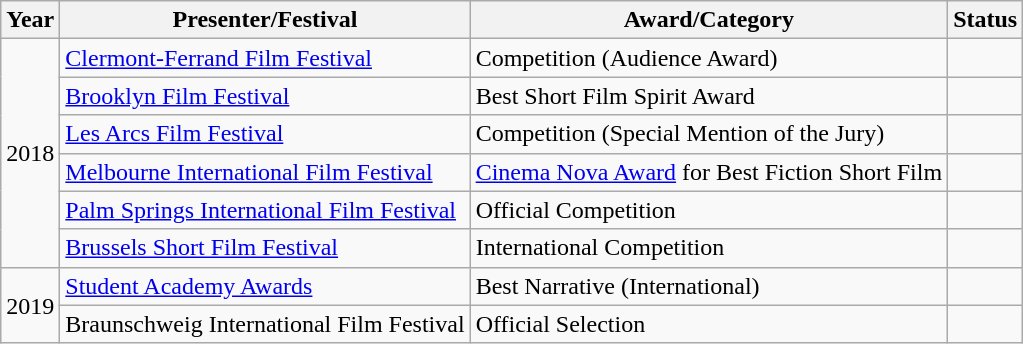<table class="wikitable">
<tr>
<th>Year</th>
<th>Presenter/Festival</th>
<th>Award/Category</th>
<th>Status</th>
</tr>
<tr>
<td rowspan="6">2018</td>
<td><a href='#'>Clermont-Ferrand Film Festival</a></td>
<td>Competition (Audience Award)</td>
<td></td>
</tr>
<tr>
<td><a href='#'>Brooklyn Film Festival</a></td>
<td>Best Short Film Spirit Award</td>
<td></td>
</tr>
<tr>
<td><a href='#'>Les Arcs Film Festival</a></td>
<td>Competition (Special Mention of the Jury)</td>
<td></td>
</tr>
<tr>
<td><a href='#'>Melbourne International Film Festival</a></td>
<td><a href='#'>Cinema Nova Award</a> for Best Fiction Short Film</td>
<td></td>
</tr>
<tr>
<td><a href='#'>Palm Springs International Film Festival</a></td>
<td>Official Competition</td>
<td></td>
</tr>
<tr>
<td><a href='#'>Brussels Short Film Festival</a></td>
<td>International Competition</td>
<td></td>
</tr>
<tr>
<td rowspan="2">2019</td>
<td><a href='#'>Student Academy Awards</a></td>
<td>Best Narrative (International)</td>
<td></td>
</tr>
<tr>
<td>Braunschweig International Film Festival</td>
<td>Official Selection</td>
<td></td>
</tr>
</table>
